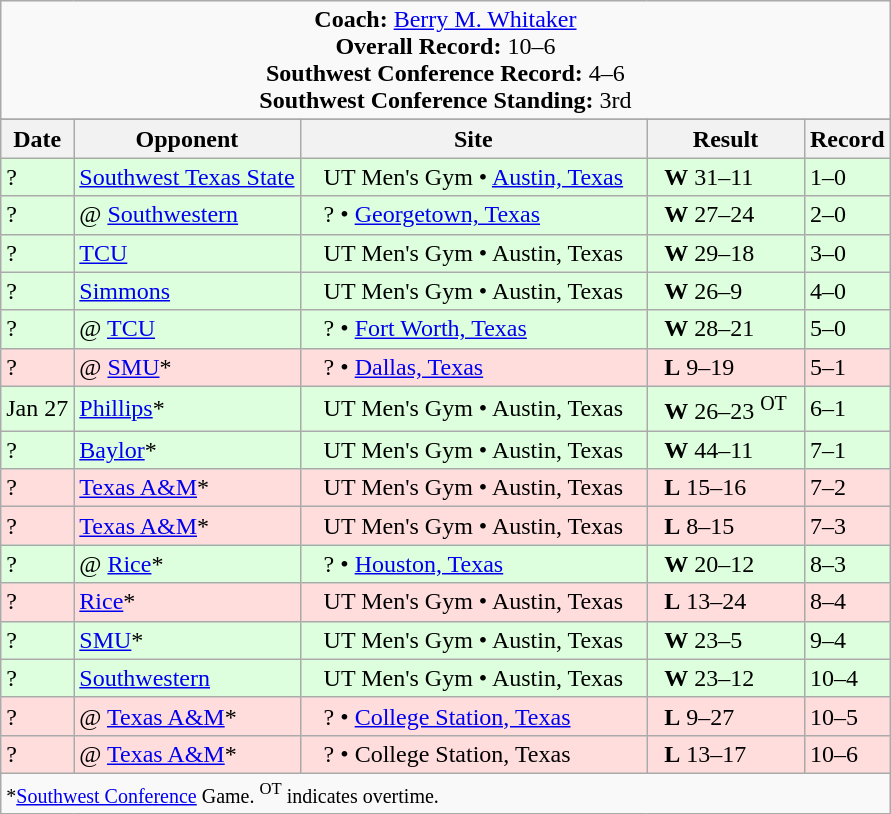<table class="wikitable">
<tr>
<td colspan=8 style="text-align: center;"><strong>Coach:</strong> <a href='#'>Berry M. Whitaker</a><br><strong>Overall Record:</strong> 10–6<br><strong>Southwest Conference Record:</strong> 4–6<br><strong>Southwest Conference Standing:</strong> 3rd</td>
</tr>
<tr>
</tr>
<tr>
<th>Date</th>
<th>Opponent</th>
<th>Site</th>
<th>Result</th>
<th>Record</th>
</tr>
<tr style="background: #ddffdd;">
<td>?</td>
<td><a href='#'>Southwest Texas State</a></td>
<td>   UT Men's Gym • <a href='#'>Austin, Texas</a>   </td>
<td>  <strong>W</strong> 31–11  </td>
<td>1–0</td>
</tr>
<tr style="background: #ddffdd;">
<td>?</td>
<td>@ <a href='#'>Southwestern</a></td>
<td>   ? • <a href='#'>Georgetown, Texas</a>   </td>
<td>  <strong>W</strong> 27–24  </td>
<td>2–0</td>
</tr>
<tr style="background: #ddffdd;">
<td>?</td>
<td><a href='#'>TCU</a></td>
<td>   UT Men's Gym • Austin, Texas   </td>
<td>  <strong>W</strong> 29–18  </td>
<td>3–0</td>
</tr>
<tr style="background: #ddffdd;">
<td>?</td>
<td><a href='#'>Simmons</a></td>
<td>   UT Men's Gym • Austin, Texas   </td>
<td>  <strong>W</strong> 26–9  </td>
<td>4–0</td>
</tr>
<tr style="background: #ddffdd;">
<td>?</td>
<td>@ <a href='#'>TCU</a></td>
<td>   ? • <a href='#'>Fort Worth, Texas</a>   </td>
<td>  <strong>W</strong> 28–21  </td>
<td>5–0</td>
</tr>
<tr style="background: #ffdddd;">
<td>?</td>
<td>@ <a href='#'>SMU</a>*</td>
<td>   ? • <a href='#'>Dallas, Texas</a>   </td>
<td>  <strong>L</strong> 9–19  </td>
<td>5–1</td>
</tr>
<tr style="background: #ddffdd;">
<td>Jan 27</td>
<td><a href='#'>Phillips</a>*</td>
<td>   UT Men's Gym • Austin, Texas   </td>
<td>  <strong>W</strong> 26–23 <sup>OT</sup>  </td>
<td>6–1</td>
</tr>
<tr style="background: #ddffdd;">
<td>?</td>
<td><a href='#'>Baylor</a>*</td>
<td>   UT Men's Gym • Austin, Texas   </td>
<td>  <strong>W</strong> 44–11  </td>
<td>7–1</td>
</tr>
<tr style="background: #ffdddd;">
<td>?</td>
<td><a href='#'>Texas A&M</a>*</td>
<td>   UT Men's Gym • Austin, Texas   </td>
<td>  <strong>L</strong> 15–16  </td>
<td>7–2</td>
</tr>
<tr style="background: #ffdddd;">
<td>?</td>
<td><a href='#'>Texas A&M</a>*</td>
<td>   UT Men's Gym • Austin, Texas   </td>
<td>  <strong>L</strong> 8–15  </td>
<td>7–3</td>
</tr>
<tr style="background: #ddffdd;">
<td>?</td>
<td>@ <a href='#'>Rice</a>*</td>
<td>   ? • <a href='#'>Houston, Texas</a>   </td>
<td>  <strong>W</strong> 20–12  </td>
<td>8–3</td>
</tr>
<tr style="background: #ffdddd;">
<td>?</td>
<td><a href='#'>Rice</a>*</td>
<td>   UT Men's Gym • Austin, Texas   </td>
<td>  <strong>L</strong> 13–24  </td>
<td>8–4</td>
</tr>
<tr style="background: #ddffdd;">
<td>?</td>
<td><a href='#'>SMU</a>*</td>
<td>   UT Men's Gym • Austin, Texas   </td>
<td>  <strong>W</strong> 23–5  </td>
<td>9–4</td>
</tr>
<tr style="background: #ddffdd;">
<td>?</td>
<td><a href='#'>Southwestern</a></td>
<td>   UT Men's Gym • Austin, Texas   </td>
<td>  <strong>W</strong> 23–12  </td>
<td>10–4</td>
</tr>
<tr style="background: #ffdddd;">
<td>?</td>
<td>@ <a href='#'>Texas A&M</a>*</td>
<td>   ? • <a href='#'>College Station, Texas</a>   </td>
<td>  <strong>L</strong> 9–27  </td>
<td>10–5</td>
</tr>
<tr style="background: #ffdddd;">
<td>?</td>
<td>@ <a href='#'>Texas A&M</a>*</td>
<td>   ? • College Station, Texas   </td>
<td>  <strong>L</strong> 13–17  </td>
<td>10–6</td>
</tr>
<tr>
<td colspan=8><small>*<a href='#'>Southwest Conference</a> Game. <sup>OT</sup> indicates overtime.</small></td>
</tr>
</table>
